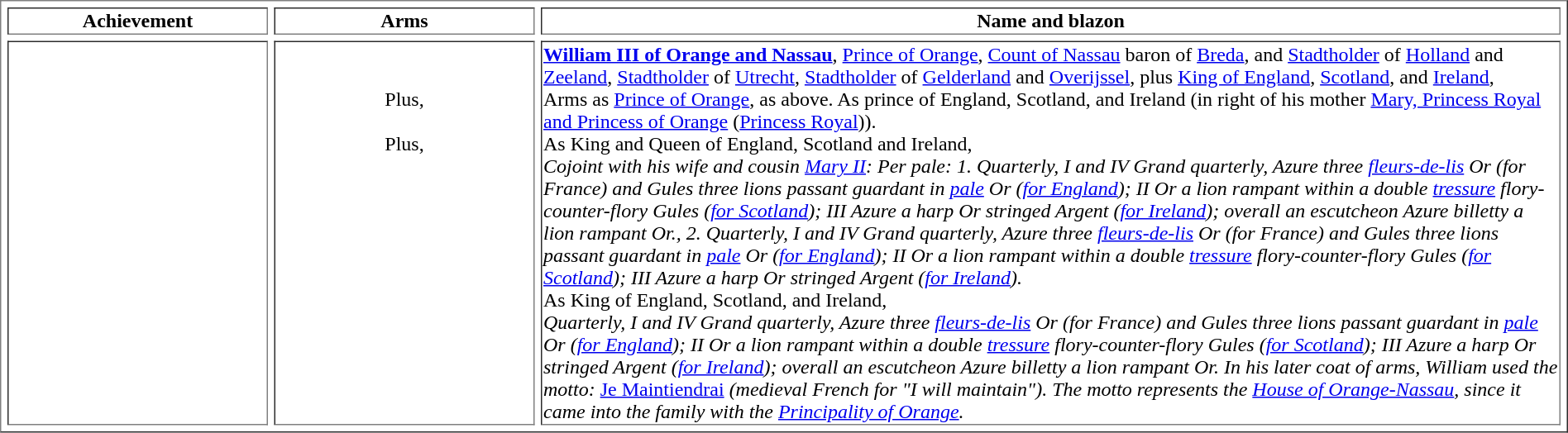<table border=1 cellspacing=5 width="100%">
<tr valign=top align=center>
<td width="206"><strong>Achievement</strong></td>
<td width="206"><strong>Arms</strong></td>
<td><strong>Name and blazon</strong></td>
</tr>
<tr valign=top>
<td align=center><br><br> <br><br>  <br><br> </td>
<td align=center><br> <br>Plus,<br><br>Plus,<br></td>
<td><strong><a href='#'>William III of Orange and Nassau</a></strong>, <a href='#'>Prince of Orange</a>, <a href='#'>Count of Nassau</a> baron of <a href='#'>Breda</a>, and <a href='#'>Stadtholder</a> of <a href='#'>Holland</a> and <a href='#'>Zeeland</a>, <a href='#'>Stadtholder</a> of <a href='#'>Utrecht</a>, <a href='#'>Stadtholder</a> of <a href='#'>Gelderland</a> and <a href='#'>Overijssel</a>, plus <a href='#'>King of England</a>, <a href='#'>Scotland</a>, and <a href='#'>Ireland</a>,<br>Arms as <a href='#'>Prince of Orange</a>, as above.  As prince of England, Scotland, and Ireland (in right of his mother <a href='#'>Mary, Princess Royal and Princess of Orange</a> (<a href='#'>Princess Royal</a>)).<br>As King and Queen of England, Scotland and Ireland,<br><em>Cojoint with his wife and cousin <a href='#'>Mary II</a>: Per pale: 1.  Quarterly, I and IV Grand quarterly, Azure three <a href='#'>fleurs-de-lis</a> Or (for France) and Gules three lions passant guardant in <a href='#'>pale</a> Or (<a href='#'>for England</a>); II Or a lion rampant within a double <a href='#'>tressure</a> flory-counter-flory Gules (<a href='#'>for Scotland</a>); III Azure a harp Or stringed Argent (<a href='#'>for Ireland</a>); overall an escutcheon Azure billetty a lion rampant Or., 2. Quarterly, I and IV Grand quarterly, Azure three <a href='#'>fleurs-de-lis</a> Or (for France) and Gules three lions passant guardant in <a href='#'>pale</a> Or (<a href='#'>for England</a>); II Or a lion rampant within a double <a href='#'>tressure</a> flory-counter-flory Gules (<a href='#'>for Scotland</a>); III Azure a harp Or stringed Argent (<a href='#'>for Ireland</a>).</em><br>As King of England, Scotland, and Ireland,<br><em>Quarterly, I and IV Grand quarterly, Azure three <a href='#'>fleurs-de-lis</a> Or (for France) and Gules three lions passant guardant in <a href='#'>pale</a> Or (<a href='#'>for England</a>); II Or a lion rampant within a double <a href='#'>tressure</a> flory-counter-flory Gules (<a href='#'>for Scotland</a>); III Azure a harp Or stringed Argent (<a href='#'>for Ireland</a>); overall an escutcheon Azure billetty a lion rampant Or. In his later coat of arms, William used the motto: </em><a href='#'>Je Maintiendrai</a><em> (medieval French for "I will maintain"). The motto represents the <a href='#'>House of Orange-Nassau</a>, since it came into the family with the <a href='#'>Principality of Orange</a>.</em></td>
</tr>
</table>
